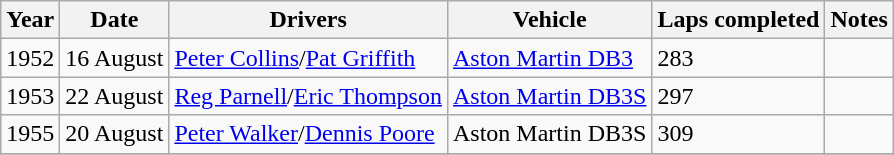<table class="wikitable">
<tr>
<th width="*">Year</th>
<th width="*">Date</th>
<th width="*">Drivers</th>
<th width="*">Vehicle</th>
<th width="*">Laps completed</th>
<th width="*">Notes</th>
</tr>
<tr>
<td>1952</td>
<td>16 August</td>
<td><a href='#'>Peter Collins</a>/<a href='#'>Pat Griffith</a></td>
<td><a href='#'>Aston Martin DB3</a></td>
<td>283</td>
<td></td>
</tr>
<tr>
<td>1953</td>
<td>22 August</td>
<td><a href='#'>Reg Parnell</a>/<a href='#'>Eric Thompson</a></td>
<td><a href='#'>Aston Martin DB3S</a></td>
<td>297</td>
<td></td>
</tr>
<tr>
<td>1955</td>
<td>20 August</td>
<td><a href='#'>Peter Walker</a>/<a href='#'>Dennis Poore</a></td>
<td>Aston Martin DB3S</td>
<td>309</td>
<td></td>
</tr>
<tr>
</tr>
</table>
